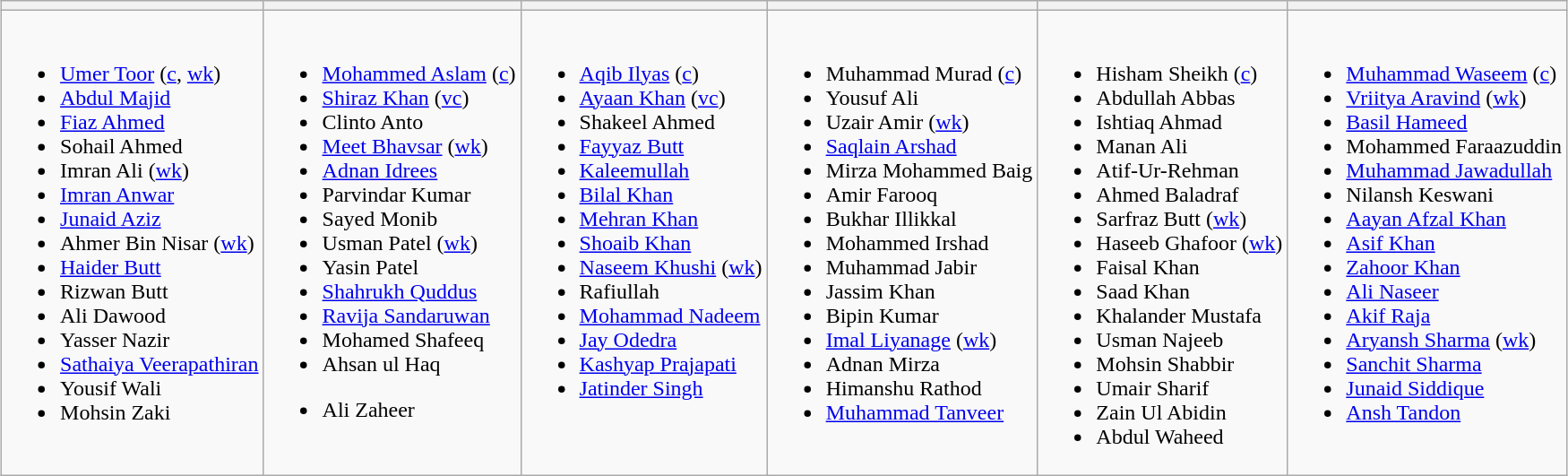<table class="wikitable" style="text-align:left; margin:auto">
<tr>
<th></th>
<th></th>
<th></th>
<th></th>
<th></th>
<th></th>
</tr>
<tr>
<td valign=top><br><ul><li><a href='#'>Umer Toor</a> (<a href='#'>c</a>, <a href='#'>wk</a>)</li><li><a href='#'>Abdul Majid</a></li><li><a href='#'>Fiaz Ahmed</a></li><li>Sohail Ahmed</li><li>Imran Ali (<a href='#'>wk</a>)</li><li><a href='#'>Imran Anwar</a></li><li><a href='#'>Junaid Aziz</a></li><li>Ahmer Bin Nisar (<a href='#'>wk</a>)</li><li><a href='#'>Haider Butt</a></li><li>Rizwan Butt</li><li>Ali Dawood</li><li>Yasser Nazir</li><li><a href='#'>Sathaiya Veerapathiran</a></li><li>Yousif Wali</li><li>Mohsin Zaki</li></ul></td>
<td valign=top><br><ul><li><a href='#'>Mohammed Aslam</a> (<a href='#'>c</a>)</li><li><a href='#'>Shiraz Khan</a> (<a href='#'>vc</a>)</li><li>Clinto Anto</li><li><a href='#'>Meet Bhavsar</a> (<a href='#'>wk</a>)</li><li><a href='#'>Adnan Idrees</a></li><li>Parvindar Kumar</li><li>Sayed Monib</li><li>Usman Patel (<a href='#'>wk</a>)</li><li>Yasin Patel</li><li><a href='#'>Shahrukh Quddus</a></li><li><a href='#'>Ravija Sandaruwan</a></li><li>Mohamed Shafeeq</li><li>Ahsan ul Haq</li></ul><ul><li>Ali Zaheer</li></ul></td>
<td valign=top><br><ul><li><a href='#'>Aqib Ilyas</a> (<a href='#'>c</a>)</li><li><a href='#'>Ayaan Khan</a> (<a href='#'>vc</a>)</li><li>Shakeel Ahmed</li><li><a href='#'>Fayyaz Butt</a></li><li><a href='#'>Kaleemullah</a></li><li><a href='#'>Bilal Khan</a></li><li><a href='#'>Mehran Khan</a></li><li><a href='#'>Shoaib Khan</a></li><li><a href='#'>Naseem Khushi</a> (<a href='#'>wk</a>)</li><li>Rafiullah</li><li><a href='#'>Mohammad Nadeem</a></li><li><a href='#'>Jay Odedra</a></li><li><a href='#'>Kashyap Prajapati</a></li><li><a href='#'>Jatinder Singh</a></li></ul></td>
<td valign=top><br><ul><li>Muhammad Murad (<a href='#'>c</a>)</li><li>Yousuf Ali</li><li>Uzair Amir (<a href='#'>wk</a>)</li><li><a href='#'>Saqlain Arshad</a></li><li>Mirza Mohammed Baig</li><li>Amir Farooq</li><li>Bukhar Illikkal</li><li>Mohammed Irshad</li><li>Muhammad Jabir</li><li>Jassim Khan</li><li>Bipin Kumar</li><li><a href='#'>Imal Liyanage</a> (<a href='#'>wk</a>)</li><li>Adnan Mirza</li><li>Himanshu Rathod</li><li><a href='#'>Muhammad Tanveer</a></li></ul></td>
<td valign=top><br><ul><li>Hisham Sheikh (<a href='#'>c</a>)</li><li>Abdullah Abbas</li><li>Ishtiaq Ahmad</li><li>Manan Ali</li><li>Atif-Ur-Rehman</li><li>Ahmed Baladraf</li><li>Sarfraz Butt (<a href='#'>wk</a>)</li><li>Haseeb Ghafoor (<a href='#'>wk</a>)</li><li>Faisal Khan</li><li>Saad Khan</li><li>Khalander Mustafa</li><li>Usman Najeeb</li><li>Mohsin Shabbir</li><li>Umair Sharif</li><li>Zain Ul Abidin</li><li>Abdul Waheed</li></ul></td>
<td valign=top><br><ul><li><a href='#'>Muhammad Waseem</a> (<a href='#'>c</a>)</li><li><a href='#'>Vriitya Aravind</a> (<a href='#'>wk</a>)</li><li><a href='#'>Basil Hameed</a></li><li>Mohammed Faraazuddin</li><li><a href='#'>Muhammad Jawadullah</a></li><li>Nilansh Keswani</li><li><a href='#'>Aayan Afzal Khan</a></li><li><a href='#'>Asif Khan</a></li><li><a href='#'>Zahoor Khan</a></li><li><a href='#'>Ali Naseer</a></li><li><a href='#'>Akif Raja</a></li><li><a href='#'>Aryansh Sharma</a> (<a href='#'>wk</a>)</li><li><a href='#'>Sanchit Sharma</a></li><li><a href='#'>Junaid Siddique</a></li><li><a href='#'>Ansh Tandon</a></li></ul></td>
</tr>
</table>
